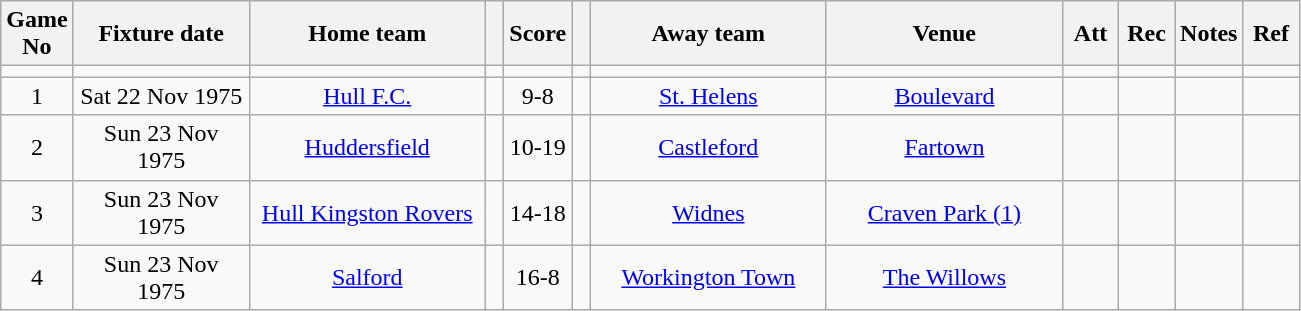<table class="wikitable" style="text-align:center;">
<tr>
<th width=10 abbr="No">Game No</th>
<th width=110 abbr="Date">Fixture date</th>
<th width=150 abbr="Home team">Home team</th>
<th width=5 abbr="space"></th>
<th width=20 abbr="Score">Score</th>
<th width=5 abbr="space"></th>
<th width=150 abbr="Away team">Away team</th>
<th width=150 abbr="Venue">Venue</th>
<th width=30 abbr="Att">Att</th>
<th width=30 abbr="Rec">Rec</th>
<th width=20 abbr="Notes">Notes</th>
<th width=30 abbr="Ref">Ref</th>
</tr>
<tr>
<td></td>
<td></td>
<td></td>
<td></td>
<td></td>
<td></td>
<td></td>
<td></td>
<td></td>
<td></td>
<td></td>
</tr>
<tr>
<td>1</td>
<td>Sat 22 Nov 1975</td>
<td><a href='#'>Hull F.C.</a></td>
<td></td>
<td>9-8</td>
<td></td>
<td><a href='#'>St. Helens</a></td>
<td><a href='#'>Boulevard</a></td>
<td></td>
<td></td>
<td></td>
<td></td>
</tr>
<tr>
<td>2</td>
<td>Sun 23 Nov 1975</td>
<td><a href='#'>Huddersfield</a></td>
<td></td>
<td>10-19</td>
<td></td>
<td><a href='#'>Castleford</a></td>
<td><a href='#'>Fartown</a></td>
<td></td>
<td></td>
<td></td>
<td></td>
</tr>
<tr>
<td>3</td>
<td>Sun 23 Nov 1975</td>
<td><a href='#'>Hull Kingston Rovers</a></td>
<td></td>
<td>14-18</td>
<td></td>
<td><a href='#'>Widnes</a></td>
<td><a href='#'>Craven Park (1)</a></td>
<td></td>
<td></td>
<td></td>
<td></td>
</tr>
<tr>
<td>4</td>
<td>Sun 23 Nov 1975</td>
<td><a href='#'>Salford</a></td>
<td></td>
<td>16-8</td>
<td></td>
<td><a href='#'>Workington Town</a></td>
<td><a href='#'>The Willows</a></td>
<td></td>
<td></td>
<td></td>
<td></td>
</tr>
</table>
